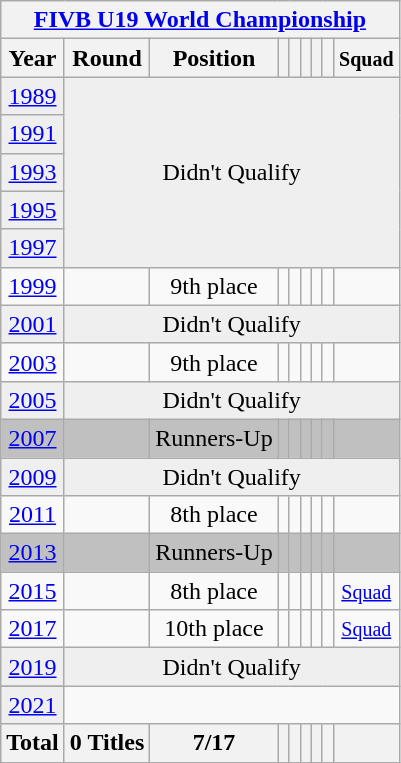<table class="wikitable" style="text-align: center;">
<tr>
<th colspan=9><a href='#'>FIVB U19 World Championship</a></th>
</tr>
<tr>
<th>Year</th>
<th>Round</th>
<th>Position</th>
<th></th>
<th></th>
<th></th>
<th></th>
<th></th>
<th><small>Squad</small></th>
</tr>
<tr bgcolor=efefef>
<td> <a href='#'>1989</a></td>
<td colspan=8 rowspan=5>Didn't Qualify</td>
</tr>
<tr bgcolor=efefef>
<td> <a href='#'>1991</a></td>
</tr>
<tr bgcolor=efefef>
<td> <a href='#'>1993</a></td>
</tr>
<tr bgcolor=efefef>
<td> <a href='#'>1995</a></td>
</tr>
<tr bgcolor=efefef>
<td> <a href='#'>1997</a></td>
</tr>
<tr bgcolor=>
<td> <a href='#'>1999</a></td>
<td></td>
<td>9th place</td>
<td></td>
<td></td>
<td></td>
<td></td>
<td></td>
<td></td>
</tr>
<tr bgcolor=efefef>
<td> <a href='#'>2001</a></td>
<td colspan=8>Didn't Qualify</td>
</tr>
<tr bgcolor=>
<td> <a href='#'>2003</a></td>
<td></td>
<td>9th place</td>
<td></td>
<td></td>
<td></td>
<td></td>
<td></td>
<td></td>
</tr>
<tr bgcolor=efefef>
<td> <a href='#'>2005</a></td>
<td colspan=8>Didn't Qualify</td>
</tr>
<tr bgcolor=silver>
<td> <a href='#'>2007</a></td>
<td></td>
<td>Runners-Up</td>
<td></td>
<td></td>
<td></td>
<td></td>
<td></td>
<td></td>
</tr>
<tr bgcolor=efefef>
<td> <a href='#'>2009</a></td>
<td colspan=8>Didn't Qualify</td>
</tr>
<tr bgcolor=>
<td> <a href='#'>2011</a></td>
<td></td>
<td>8th place</td>
<td></td>
<td></td>
<td></td>
<td></td>
<td></td>
<td></td>
</tr>
<tr bgcolor=silver>
<td> <a href='#'>2013</a></td>
<td></td>
<td>Runners-Up</td>
<td></td>
<td></td>
<td></td>
<td></td>
<td></td>
<td></td>
</tr>
<tr>
<td> <a href='#'>2015</a></td>
<td></td>
<td>8th place</td>
<td></td>
<td></td>
<td></td>
<td></td>
<td></td>
<td><small><a href='#'>Squad</a></small></td>
</tr>
<tr bgcolor=>
<td> <a href='#'>2017</a></td>
<td></td>
<td>10th place</td>
<td></td>
<td></td>
<td></td>
<td></td>
<td></td>
<td><small><a href='#'>Squad</a></small></td>
</tr>
<tr bgcolor=efefef>
<td> <a href='#'>2019</a></td>
<td colspan=8 rowspan="2">Didn't Qualify</td>
</tr>
<tr>
</tr>
<tr bgcolor=efefef>
<td> <a href='#'>2021</a></td>
</tr>
<tr>
<th>Total</th>
<th>0 Titles</th>
<th>7/17</th>
<th></th>
<th></th>
<th></th>
<th></th>
<th></th>
<th></th>
</tr>
</table>
